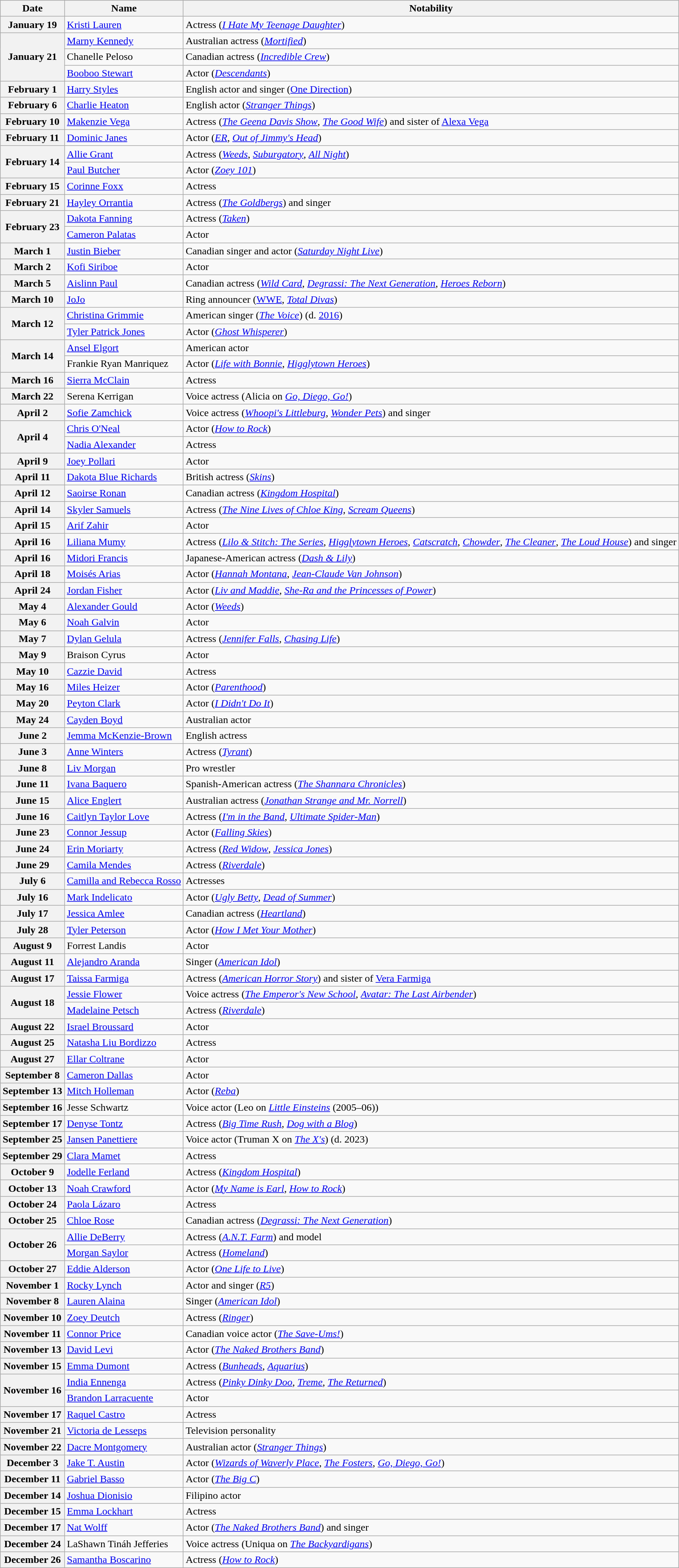<table class="wikitable">
<tr>
<th>Date</th>
<th>Name</th>
<th>Notability</th>
</tr>
<tr>
<th>January 19</th>
<td><a href='#'>Kristi Lauren</a></td>
<td>Actress (<em><a href='#'>I Hate My Teenage Daughter</a></em>)</td>
</tr>
<tr>
<th rowspan="3">January 21</th>
<td><a href='#'>Marny Kennedy</a></td>
<td>Australian actress (<em><a href='#'>Mortified</a></em>)</td>
</tr>
<tr>
<td>Chanelle Peloso</td>
<td>Canadian actress (<em><a href='#'>Incredible Crew</a></em>)</td>
</tr>
<tr>
<td><a href='#'>Booboo Stewart</a></td>
<td>Actor (<em><a href='#'>Descendants</a></em>)</td>
</tr>
<tr>
<th>February 1</th>
<td><a href='#'>Harry Styles</a></td>
<td>English actor and singer (<a href='#'>One Direction</a>)</td>
</tr>
<tr>
<th>February 6</th>
<td><a href='#'>Charlie Heaton</a></td>
<td>English actor (<em><a href='#'>Stranger Things</a></em>)</td>
</tr>
<tr>
<th>February 10</th>
<td><a href='#'>Makenzie Vega</a></td>
<td>Actress (<em><a href='#'>The Geena Davis Show</a></em>, <em><a href='#'>The Good Wife</a></em>) and sister of <a href='#'>Alexa Vega</a></td>
</tr>
<tr>
<th>February 11</th>
<td><a href='#'>Dominic Janes</a></td>
<td>Actor (<em><a href='#'>ER</a></em>, <em><a href='#'>Out of Jimmy's Head</a></em>)</td>
</tr>
<tr>
<th rowspan="2">February 14</th>
<td><a href='#'>Allie Grant</a></td>
<td>Actress (<em><a href='#'>Weeds</a></em>, <em><a href='#'>Suburgatory</a></em>, <em><a href='#'>All Night</a></em>)</td>
</tr>
<tr>
<td><a href='#'>Paul Butcher</a></td>
<td>Actor (<em><a href='#'>Zoey 101</a></em>)</td>
</tr>
<tr>
<th>February 15</th>
<td><a href='#'>Corinne Foxx</a></td>
<td>Actress</td>
</tr>
<tr>
<th>February 21</th>
<td><a href='#'>Hayley Orrantia</a></td>
<td>Actress (<em><a href='#'>The Goldbergs</a></em>) and singer</td>
</tr>
<tr>
<th rowspan="2">February 23</th>
<td><a href='#'>Dakota Fanning</a></td>
<td>Actress (<em><a href='#'>Taken</a></em>)</td>
</tr>
<tr>
<td><a href='#'>Cameron Palatas</a></td>
<td>Actor</td>
</tr>
<tr>
<th>March 1</th>
<td><a href='#'>Justin Bieber</a></td>
<td>Canadian singer and actor (<em><a href='#'>Saturday Night Live</a></em>)</td>
</tr>
<tr>
<th>March 2</th>
<td><a href='#'>Kofi Siriboe</a></td>
<td>Actor</td>
</tr>
<tr>
<th>March 5</th>
<td><a href='#'>Aislinn Paul</a></td>
<td>Canadian actress (<em><a href='#'>Wild Card</a></em>, <em><a href='#'>Degrassi: The Next Generation</a></em>, <em><a href='#'>Heroes Reborn</a></em>)</td>
</tr>
<tr>
<th>March 10</th>
<td><a href='#'>JoJo</a></td>
<td>Ring announcer (<a href='#'>WWE</a>, <em><a href='#'>Total Divas</a></em>)</td>
</tr>
<tr>
<th rowspan="2">March 12</th>
<td><a href='#'>Christina Grimmie</a></td>
<td>American singer (<em><a href='#'>The Voice</a></em>) (d. <a href='#'>2016</a>)</td>
</tr>
<tr>
<td><a href='#'>Tyler Patrick Jones</a></td>
<td>Actor (<em><a href='#'>Ghost Whisperer</a></em>)</td>
</tr>
<tr>
<th rowspan="2">March 14</th>
<td><a href='#'>Ansel Elgort</a></td>
<td>American actor</td>
</tr>
<tr>
<td>Frankie Ryan Manriquez</td>
<td>Actor (<em><a href='#'>Life with Bonnie</a></em>, <em><a href='#'>Higglytown Heroes</a></em>)</td>
</tr>
<tr>
<th>March 16</th>
<td><a href='#'>Sierra McClain</a></td>
<td>Actress</td>
</tr>
<tr>
<th>March 22</th>
<td>Serena Kerrigan</td>
<td>Voice actress (Alicia on <em><a href='#'>Go, Diego, Go!</a></em>)</td>
</tr>
<tr>
<th>April 2</th>
<td><a href='#'>Sofie Zamchick</a></td>
<td>Voice actress (<em><a href='#'>Whoopi's Littleburg</a></em>, <em><a href='#'>Wonder Pets</a></em>) and singer</td>
</tr>
<tr>
<th rowspan="2">April 4</th>
<td><a href='#'>Chris O'Neal</a></td>
<td>Actor (<em><a href='#'>How to Rock</a></em>)</td>
</tr>
<tr>
<td><a href='#'>Nadia Alexander</a></td>
<td>Actress</td>
</tr>
<tr>
<th>April 9</th>
<td><a href='#'>Joey Pollari</a></td>
<td>Actor</td>
</tr>
<tr>
<th>April 11</th>
<td><a href='#'>Dakota Blue Richards</a></td>
<td>British actress (<em><a href='#'>Skins</a></em>)</td>
</tr>
<tr>
<th>April 12</th>
<td><a href='#'>Saoirse Ronan</a></td>
<td>Canadian actress (<em><a href='#'>Kingdom Hospital</a></em>)</td>
</tr>
<tr>
<th>April 14</th>
<td><a href='#'>Skyler Samuels</a></td>
<td>Actress (<em><a href='#'>The Nine Lives of Chloe King</a></em>, <em><a href='#'>Scream Queens</a></em>)</td>
</tr>
<tr>
<th>April 15</th>
<td><a href='#'>Arif Zahir</a></td>
<td>Actor</td>
</tr>
<tr>
<th>April 16</th>
<td><a href='#'>Liliana Mumy</a></td>
<td>Actress (<em><a href='#'>Lilo & Stitch: The Series</a></em>, <em><a href='#'>Higglytown Heroes</a></em>, <em><a href='#'>Catscratch</a></em>, <em><a href='#'>Chowder</a></em>, <em><a href='#'>The Cleaner</a></em>, <em><a href='#'>The Loud House</a></em>) and singer</td>
</tr>
<tr>
<th>April 16</th>
<td><a href='#'>Midori Francis</a></td>
<td>Japanese-American actress (<em><a href='#'>Dash & Lily</a></em>)</td>
</tr>
<tr>
<th>April 18</th>
<td><a href='#'>Moisés Arias</a></td>
<td>Actor (<em><a href='#'>Hannah Montana</a></em>, <em><a href='#'>Jean-Claude Van Johnson</a></em>)</td>
</tr>
<tr>
<th>April 24</th>
<td><a href='#'>Jordan Fisher</a></td>
<td>Actor (<em><a href='#'>Liv and Maddie</a></em>, <em><a href='#'>She-Ra and the Princesses of Power</a></em>)</td>
</tr>
<tr>
<th>May 4</th>
<td><a href='#'>Alexander Gould</a></td>
<td>Actor (<em><a href='#'>Weeds</a></em>)</td>
</tr>
<tr>
<th>May 6</th>
<td><a href='#'>Noah Galvin</a></td>
<td>Actor</td>
</tr>
<tr>
<th>May 7</th>
<td><a href='#'>Dylan Gelula</a></td>
<td>Actress (<em><a href='#'>Jennifer Falls</a></em>, <em><a href='#'>Chasing Life</a></em>)</td>
</tr>
<tr>
<th>May 9</th>
<td>Braison Cyrus</td>
<td>Actor</td>
</tr>
<tr>
<th>May 10</th>
<td><a href='#'>Cazzie David</a></td>
<td>Actress</td>
</tr>
<tr>
<th>May 16</th>
<td><a href='#'>Miles Heizer</a></td>
<td>Actor (<em><a href='#'>Parenthood</a></em>)</td>
</tr>
<tr>
<th>May 20</th>
<td><a href='#'>Peyton Clark</a></td>
<td>Actor (<em><a href='#'>I Didn't Do It</a></em>)</td>
</tr>
<tr>
<th>May 24</th>
<td><a href='#'>Cayden Boyd</a></td>
<td>Australian actor</td>
</tr>
<tr>
<th>June 2</th>
<td><a href='#'>Jemma McKenzie-Brown</a></td>
<td>English actress</td>
</tr>
<tr>
<th>June 3</th>
<td><a href='#'>Anne Winters</a></td>
<td>Actress (<em><a href='#'>Tyrant</a></em>)</td>
</tr>
<tr>
<th>June 8</th>
<td><a href='#'>Liv Morgan</a></td>
<td>Pro wrestler</td>
</tr>
<tr>
<th>June 11</th>
<td><a href='#'>Ivana Baquero</a></td>
<td>Spanish-American actress (<em><a href='#'>The Shannara Chronicles</a></em>)</td>
</tr>
<tr>
<th>June 15</th>
<td><a href='#'>Alice Englert</a></td>
<td>Australian actress (<em><a href='#'>Jonathan Strange and Mr. Norrell</a></em>)</td>
</tr>
<tr>
<th>June 16</th>
<td><a href='#'>Caitlyn Taylor Love</a></td>
<td>Actress (<em><a href='#'>I'm in the Band</a></em>, <em><a href='#'>Ultimate Spider-Man</a></em>)</td>
</tr>
<tr>
<th>June 23</th>
<td><a href='#'>Connor Jessup</a></td>
<td>Actor (<em><a href='#'>Falling Skies</a></em>)</td>
</tr>
<tr>
<th>June 24</th>
<td><a href='#'>Erin Moriarty</a></td>
<td>Actress (<em><a href='#'>Red Widow</a></em>, <em><a href='#'>Jessica Jones</a></em>)</td>
</tr>
<tr>
<th>June 29</th>
<td><a href='#'>Camila Mendes</a></td>
<td>Actress (<em><a href='#'>Riverdale</a></em>)</td>
</tr>
<tr>
<th>July 6</th>
<td><a href='#'>Camilla and Rebecca Rosso</a></td>
<td>Actresses</td>
</tr>
<tr>
<th>July 16</th>
<td><a href='#'>Mark Indelicato</a></td>
<td>Actor (<em><a href='#'>Ugly Betty</a></em>, <em><a href='#'>Dead of Summer</a></em>)</td>
</tr>
<tr>
<th>July 17</th>
<td><a href='#'>Jessica Amlee</a></td>
<td>Canadian actress (<em><a href='#'>Heartland</a></em>)</td>
</tr>
<tr>
<th>July 28</th>
<td><a href='#'>Tyler Peterson</a></td>
<td>Actor (<em><a href='#'>How I Met Your Mother</a></em>)</td>
</tr>
<tr>
<th>August 9</th>
<td>Forrest Landis</td>
<td>Actor</td>
</tr>
<tr>
<th>August 11</th>
<td><a href='#'>Alejandro Aranda</a></td>
<td>Singer (<em><a href='#'>American Idol</a></em>)</td>
</tr>
<tr>
<th>August 17</th>
<td><a href='#'>Taissa Farmiga</a></td>
<td>Actress (<em><a href='#'>American Horror Story</a></em>) and sister of <a href='#'>Vera Farmiga</a></td>
</tr>
<tr>
<th rowspan="2">August 18</th>
<td><a href='#'>Jessie Flower</a></td>
<td>Voice actress (<em><a href='#'>The Emperor's New School</a></em>, <em><a href='#'>Avatar: The Last Airbender</a></em>)</td>
</tr>
<tr>
<td><a href='#'>Madelaine Petsch</a></td>
<td>Actress (<em><a href='#'>Riverdale</a></em>)</td>
</tr>
<tr>
<th>August 22</th>
<td><a href='#'>Israel Broussard</a></td>
<td>Actor</td>
</tr>
<tr>
<th>August 25</th>
<td><a href='#'>Natasha Liu Bordizzo</a></td>
<td>Actress</td>
</tr>
<tr>
<th>August 27</th>
<td><a href='#'>Ellar Coltrane</a></td>
<td>Actor</td>
</tr>
<tr>
<th>September 8</th>
<td><a href='#'>Cameron Dallas</a></td>
<td>Actor</td>
</tr>
<tr>
<th>September 13</th>
<td><a href='#'>Mitch Holleman</a></td>
<td>Actor (<em><a href='#'>Reba</a></em>)</td>
</tr>
<tr>
<th>September 16</th>
<td>Jesse Schwartz</td>
<td>Voice actor (Leo on <em><a href='#'>Little Einsteins</a></em> (2005–06))</td>
</tr>
<tr>
<th>September 17</th>
<td><a href='#'>Denyse Tontz</a></td>
<td>Actress (<em><a href='#'>Big Time Rush</a></em>, <em><a href='#'>Dog with a Blog</a></em>)</td>
</tr>
<tr>
<th>September 25</th>
<td><a href='#'>Jansen Panettiere</a></td>
<td>Voice actor (Truman X on <em><a href='#'>The X's</a></em>) (d. 2023)</td>
</tr>
<tr>
<th>September 29</th>
<td><a href='#'>Clara Mamet</a></td>
<td>Actress</td>
</tr>
<tr>
<th>October 9</th>
<td><a href='#'>Jodelle Ferland</a></td>
<td>Actress (<em><a href='#'>Kingdom Hospital</a></em>)</td>
</tr>
<tr>
<th>October 13</th>
<td><a href='#'>Noah Crawford</a></td>
<td>Actor (<em><a href='#'>My Name is Earl</a></em>, <em><a href='#'>How to Rock</a></em>)</td>
</tr>
<tr>
<th>October 24</th>
<td><a href='#'>Paola Lázaro</a></td>
<td>Actress</td>
</tr>
<tr>
<th>October 25</th>
<td><a href='#'>Chloe Rose</a></td>
<td>Canadian actress (<em><a href='#'>Degrassi: The Next Generation</a></em>)</td>
</tr>
<tr>
<th rowspan="2">October 26</th>
<td><a href='#'>Allie DeBerry</a></td>
<td>Actress (<em><a href='#'>A.N.T. Farm</a></em>) and model</td>
</tr>
<tr>
<td><a href='#'>Morgan Saylor</a></td>
<td>Actress (<em><a href='#'>Homeland</a></em>)</td>
</tr>
<tr>
<th>October 27</th>
<td><a href='#'>Eddie Alderson</a></td>
<td>Actor (<em><a href='#'>One Life to Live</a></em>)</td>
</tr>
<tr>
<th>November 1</th>
<td><a href='#'>Rocky Lynch</a></td>
<td>Actor and singer (<em><a href='#'>R5</a></em>)</td>
</tr>
<tr>
<th>November 8</th>
<td><a href='#'>Lauren Alaina</a></td>
<td>Singer (<em><a href='#'>American Idol</a></em>)</td>
</tr>
<tr>
<th>November 10</th>
<td><a href='#'>Zoey Deutch</a></td>
<td>Actress (<em><a href='#'>Ringer</a></em>)</td>
</tr>
<tr>
<th>November 11</th>
<td><a href='#'>Connor Price</a></td>
<td>Canadian voice actor (<em><a href='#'>The Save-Ums!</a></em>)</td>
</tr>
<tr>
<th>November 13</th>
<td><a href='#'>David Levi</a></td>
<td>Actor (<em><a href='#'>The Naked Brothers Band</a></em>)</td>
</tr>
<tr>
<th>November 15</th>
<td><a href='#'>Emma Dumont</a></td>
<td>Actress (<em><a href='#'>Bunheads</a></em>, <em><a href='#'>Aquarius</a></em>)</td>
</tr>
<tr>
<th rowspan="2">November 16</th>
<td><a href='#'>India Ennenga</a></td>
<td>Actress (<em><a href='#'>Pinky Dinky Doo</a></em>, <em><a href='#'>Treme</a></em>, <em><a href='#'>The Returned</a></em>)</td>
</tr>
<tr>
<td><a href='#'>Brandon Larracuente</a></td>
<td>Actor</td>
</tr>
<tr>
<th>November 17</th>
<td><a href='#'>Raquel Castro</a></td>
<td>Actress</td>
</tr>
<tr>
<th>November 21</th>
<td><a href='#'>Victoria de Lesseps</a></td>
<td>Television personality</td>
</tr>
<tr>
<th>November 22</th>
<td><a href='#'>Dacre Montgomery</a></td>
<td>Australian actor (<em><a href='#'>Stranger Things</a></em>)</td>
</tr>
<tr>
<th>December 3</th>
<td><a href='#'>Jake T. Austin</a></td>
<td>Actor (<em><a href='#'>Wizards of Waverly Place</a></em>, <em><a href='#'>The Fosters</a></em>, <em><a href='#'>Go, Diego, Go!</a></em>)</td>
</tr>
<tr>
<th>December 11</th>
<td><a href='#'>Gabriel Basso</a></td>
<td>Actor (<em><a href='#'>The Big C</a></em>)</td>
</tr>
<tr>
<th>December 14</th>
<td><a href='#'>Joshua Dionisio</a></td>
<td>Filipino actor</td>
</tr>
<tr>
<th>December 15</th>
<td><a href='#'>Emma Lockhart</a></td>
<td>Actress</td>
</tr>
<tr>
<th>December 17</th>
<td><a href='#'>Nat Wolff</a></td>
<td>Actor (<em><a href='#'>The Naked Brothers Band</a></em>) and singer</td>
</tr>
<tr>
<th>December 24</th>
<td>LaShawn Tináh Jefferies</td>
<td>Voice actress (Uniqua on <em><a href='#'>The Backyardigans</a></em>)</td>
</tr>
<tr>
<th>December 26</th>
<td><a href='#'>Samantha Boscarino</a></td>
<td>Actress (<em><a href='#'>How to Rock</a></em>)</td>
</tr>
</table>
